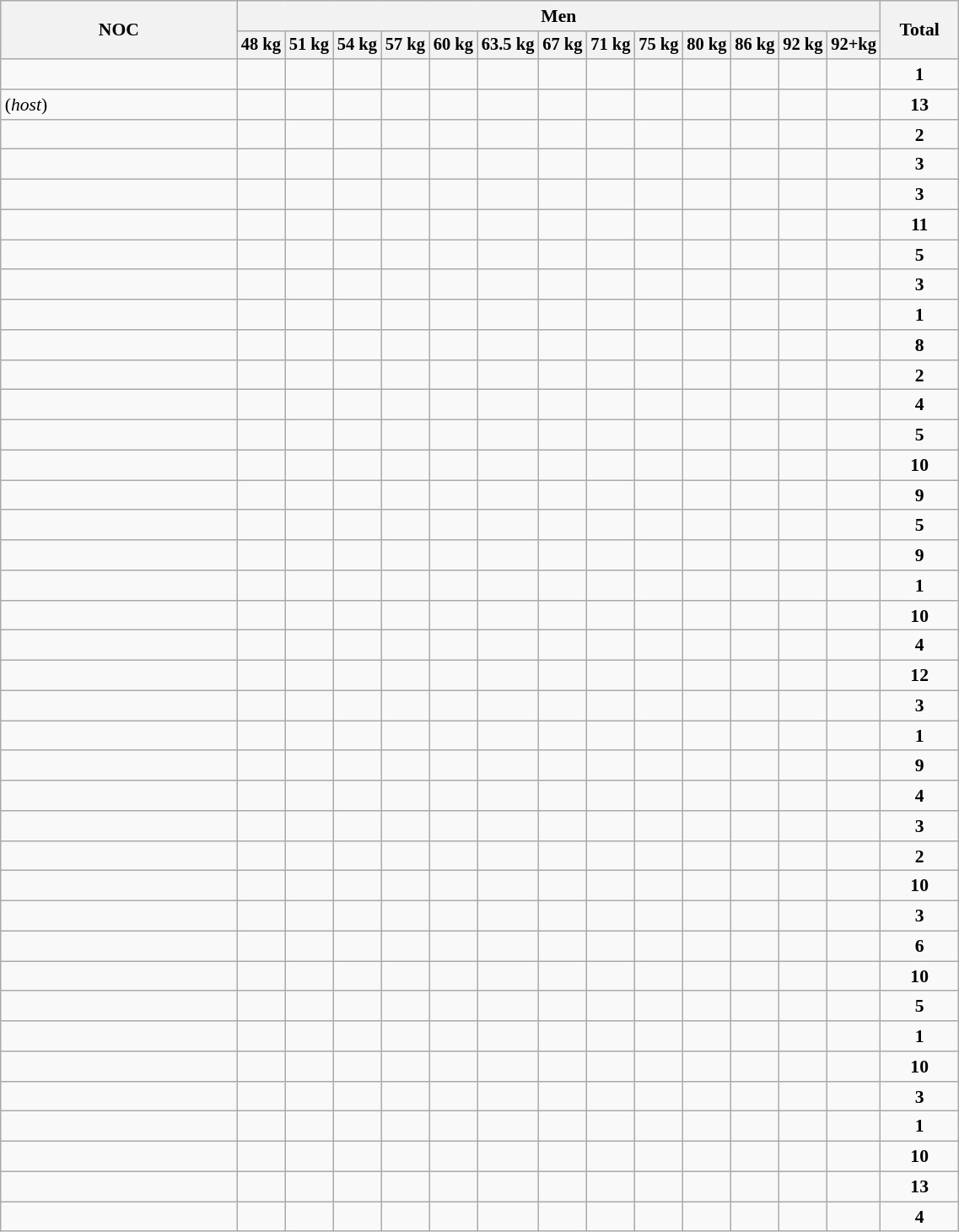<table class="wikitable sortable" style="text-align:center; font-size:90%">
<tr>
<th rowspan=2 width=180>NOC</th>
<th colspan=13>Men</th>
<th rowspan=2 width=55>Total</th>
</tr>
<tr style="font-size: 95%">
<th width=30>48 kg</th>
<th width=30>51 kg</th>
<th width=30>54 kg</th>
<th width=30>57 kg</th>
<th width=30>60 kg</th>
<th width=30>63.5 kg</th>
<th width=30>67 kg</th>
<th width=30>71 kg</th>
<th width=30>75 kg</th>
<th width=30>80 kg</th>
<th width=30>86 kg</th>
<th width=30>92 kg</th>
<th width=30>92+kg</th>
</tr>
<tr>
<td align=left></td>
<td></td>
<td></td>
<td></td>
<td></td>
<td></td>
<td></td>
<td></td>
<td></td>
<td></td>
<td></td>
<td></td>
<td></td>
<td></td>
<td><strong>1</strong></td>
</tr>
<tr>
<td align=left> (<em>host</em>)</td>
<td></td>
<td></td>
<td></td>
<td></td>
<td></td>
<td></td>
<td></td>
<td></td>
<td></td>
<td></td>
<td></td>
<td></td>
<td></td>
<td><strong>13</strong></td>
</tr>
<tr>
<td align=left></td>
<td></td>
<td></td>
<td></td>
<td></td>
<td></td>
<td></td>
<td></td>
<td></td>
<td></td>
<td></td>
<td></td>
<td></td>
<td></td>
<td><strong>2</strong></td>
</tr>
<tr>
<td align=left></td>
<td></td>
<td></td>
<td></td>
<td></td>
<td></td>
<td></td>
<td></td>
<td></td>
<td></td>
<td></td>
<td></td>
<td></td>
<td></td>
<td><strong>3</strong></td>
</tr>
<tr>
<td align=left></td>
<td></td>
<td></td>
<td></td>
<td></td>
<td></td>
<td></td>
<td></td>
<td></td>
<td></td>
<td></td>
<td></td>
<td></td>
<td></td>
<td><strong>3</strong></td>
</tr>
<tr>
<td align=left></td>
<td></td>
<td></td>
<td></td>
<td></td>
<td></td>
<td></td>
<td></td>
<td></td>
<td></td>
<td></td>
<td></td>
<td></td>
<td></td>
<td><strong>11</strong></td>
</tr>
<tr>
<td align=left></td>
<td></td>
<td></td>
<td></td>
<td></td>
<td></td>
<td></td>
<td></td>
<td></td>
<td></td>
<td></td>
<td></td>
<td></td>
<td></td>
<td><strong>5</strong></td>
</tr>
<tr>
<td align=left></td>
<td></td>
<td></td>
<td></td>
<td></td>
<td></td>
<td></td>
<td></td>
<td></td>
<td></td>
<td></td>
<td></td>
<td></td>
<td></td>
<td><strong>3</strong></td>
</tr>
<tr>
<td align=left></td>
<td></td>
<td></td>
<td></td>
<td></td>
<td></td>
<td></td>
<td></td>
<td></td>
<td></td>
<td></td>
<td></td>
<td></td>
<td></td>
<td><strong>1</strong></td>
</tr>
<tr>
<td align=left></td>
<td></td>
<td></td>
<td></td>
<td></td>
<td></td>
<td></td>
<td></td>
<td></td>
<td></td>
<td></td>
<td></td>
<td></td>
<td></td>
<td><strong>8</strong></td>
</tr>
<tr>
<td align=left></td>
<td></td>
<td></td>
<td></td>
<td></td>
<td></td>
<td></td>
<td></td>
<td></td>
<td></td>
<td></td>
<td></td>
<td></td>
<td></td>
<td><strong>2</strong></td>
</tr>
<tr>
<td align=left></td>
<td></td>
<td></td>
<td></td>
<td></td>
<td></td>
<td></td>
<td></td>
<td></td>
<td></td>
<td></td>
<td></td>
<td></td>
<td></td>
<td><strong>4</strong></td>
</tr>
<tr>
<td align=left></td>
<td></td>
<td></td>
<td></td>
<td></td>
<td></td>
<td></td>
<td></td>
<td></td>
<td></td>
<td></td>
<td></td>
<td></td>
<td></td>
<td><strong>5</strong></td>
</tr>
<tr>
<td align=left></td>
<td></td>
<td></td>
<td></td>
<td></td>
<td></td>
<td></td>
<td></td>
<td></td>
<td></td>
<td></td>
<td></td>
<td></td>
<td></td>
<td><strong>10</strong></td>
</tr>
<tr>
<td align=left></td>
<td></td>
<td></td>
<td></td>
<td></td>
<td></td>
<td></td>
<td></td>
<td></td>
<td></td>
<td></td>
<td></td>
<td></td>
<td></td>
<td><strong>9</strong></td>
</tr>
<tr>
<td align=left></td>
<td></td>
<td></td>
<td></td>
<td></td>
<td></td>
<td></td>
<td></td>
<td></td>
<td></td>
<td></td>
<td></td>
<td></td>
<td></td>
<td><strong>5</strong></td>
</tr>
<tr>
<td align=left></td>
<td></td>
<td></td>
<td></td>
<td></td>
<td></td>
<td></td>
<td></td>
<td></td>
<td></td>
<td></td>
<td></td>
<td></td>
<td></td>
<td><strong>9</strong></td>
</tr>
<tr>
<td align=left></td>
<td></td>
<td></td>
<td></td>
<td></td>
<td></td>
<td></td>
<td></td>
<td></td>
<td></td>
<td></td>
<td></td>
<td></td>
<td></td>
<td><strong>1</strong></td>
</tr>
<tr>
<td align=left></td>
<td></td>
<td></td>
<td></td>
<td></td>
<td></td>
<td></td>
<td></td>
<td></td>
<td></td>
<td></td>
<td></td>
<td></td>
<td></td>
<td><strong>10</strong></td>
</tr>
<tr>
<td align=left></td>
<td></td>
<td></td>
<td></td>
<td></td>
<td></td>
<td></td>
<td></td>
<td></td>
<td></td>
<td></td>
<td></td>
<td></td>
<td></td>
<td><strong>4</strong></td>
</tr>
<tr>
<td align=left></td>
<td></td>
<td></td>
<td></td>
<td></td>
<td></td>
<td></td>
<td></td>
<td></td>
<td></td>
<td></td>
<td></td>
<td></td>
<td></td>
<td><strong>12</strong></td>
</tr>
<tr>
<td align=left></td>
<td></td>
<td></td>
<td></td>
<td></td>
<td></td>
<td></td>
<td></td>
<td></td>
<td></td>
<td></td>
<td></td>
<td></td>
<td></td>
<td><strong>3</strong></td>
</tr>
<tr>
<td align=left></td>
<td></td>
<td></td>
<td></td>
<td></td>
<td></td>
<td></td>
<td></td>
<td></td>
<td></td>
<td></td>
<td></td>
<td></td>
<td></td>
<td><strong>1</strong></td>
</tr>
<tr>
<td align=left></td>
<td></td>
<td></td>
<td></td>
<td></td>
<td></td>
<td></td>
<td></td>
<td></td>
<td></td>
<td></td>
<td></td>
<td></td>
<td></td>
<td><strong>9</strong></td>
</tr>
<tr>
<td align=left></td>
<td></td>
<td></td>
<td></td>
<td></td>
<td></td>
<td></td>
<td></td>
<td></td>
<td></td>
<td></td>
<td></td>
<td></td>
<td></td>
<td><strong>4</strong></td>
</tr>
<tr>
<td align=left></td>
<td></td>
<td></td>
<td></td>
<td></td>
<td></td>
<td></td>
<td></td>
<td></td>
<td></td>
<td></td>
<td></td>
<td></td>
<td></td>
<td><strong>3</strong></td>
</tr>
<tr>
<td align=left></td>
<td></td>
<td></td>
<td></td>
<td></td>
<td></td>
<td></td>
<td></td>
<td></td>
<td></td>
<td></td>
<td></td>
<td></td>
<td></td>
<td><strong>2</strong></td>
</tr>
<tr>
<td align=left></td>
<td></td>
<td></td>
<td></td>
<td></td>
<td></td>
<td></td>
<td></td>
<td></td>
<td></td>
<td></td>
<td></td>
<td></td>
<td></td>
<td><strong>10</strong></td>
</tr>
<tr>
<td align=left></td>
<td></td>
<td></td>
<td></td>
<td></td>
<td></td>
<td></td>
<td></td>
<td></td>
<td></td>
<td></td>
<td></td>
<td></td>
<td></td>
<td><strong>3</strong></td>
</tr>
<tr>
<td align=left></td>
<td></td>
<td></td>
<td></td>
<td></td>
<td></td>
<td></td>
<td></td>
<td></td>
<td></td>
<td></td>
<td></td>
<td></td>
<td></td>
<td><strong>6</strong></td>
</tr>
<tr>
<td align=left></td>
<td></td>
<td></td>
<td></td>
<td></td>
<td></td>
<td></td>
<td></td>
<td></td>
<td></td>
<td></td>
<td></td>
<td></td>
<td></td>
<td><strong>10</strong></td>
</tr>
<tr>
<td align=left></td>
<td></td>
<td></td>
<td></td>
<td></td>
<td></td>
<td></td>
<td></td>
<td></td>
<td></td>
<td></td>
<td></td>
<td></td>
<td></td>
<td><strong>5</strong></td>
</tr>
<tr>
<td align=left></td>
<td></td>
<td></td>
<td></td>
<td></td>
<td></td>
<td></td>
<td></td>
<td></td>
<td></td>
<td></td>
<td></td>
<td></td>
<td></td>
<td><strong>1</strong></td>
</tr>
<tr>
<td align=left></td>
<td></td>
<td></td>
<td></td>
<td></td>
<td></td>
<td></td>
<td></td>
<td></td>
<td></td>
<td></td>
<td></td>
<td></td>
<td></td>
<td><strong>10</strong></td>
</tr>
<tr>
<td align=left></td>
<td></td>
<td></td>
<td></td>
<td></td>
<td></td>
<td></td>
<td></td>
<td></td>
<td></td>
<td></td>
<td></td>
<td></td>
<td></td>
<td><strong>3</strong></td>
</tr>
<tr>
<td align=left></td>
<td></td>
<td></td>
<td></td>
<td></td>
<td></td>
<td></td>
<td></td>
<td></td>
<td></td>
<td></td>
<td></td>
<td></td>
<td></td>
<td><strong>1</strong></td>
</tr>
<tr>
<td align=left></td>
<td></td>
<td></td>
<td></td>
<td></td>
<td></td>
<td></td>
<td></td>
<td></td>
<td></td>
<td></td>
<td></td>
<td></td>
<td></td>
<td><strong>10</strong></td>
</tr>
<tr>
<td align=left></td>
<td></td>
<td></td>
<td></td>
<td></td>
<td></td>
<td></td>
<td></td>
<td></td>
<td></td>
<td></td>
<td></td>
<td></td>
<td></td>
<td><strong>13</strong></td>
</tr>
<tr>
<td align=left></td>
<td></td>
<td></td>
<td></td>
<td></td>
<td></td>
<td></td>
<td></td>
<td></td>
<td></td>
<td></td>
<td></td>
<td></td>
<td></td>
<td><strong>4</strong></td>
</tr>
</table>
